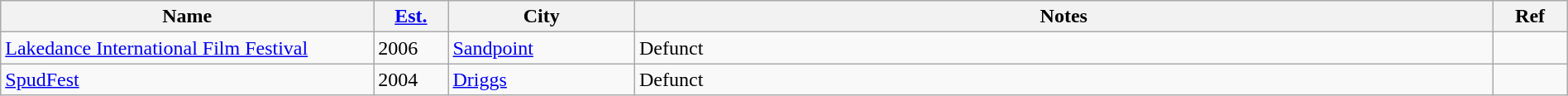<table class="wikitable sortable" width=100%>
<tr>
<th style="width:20%;">Name</th>
<th style="width:4%;"><a href='#'>Est.</a></th>
<th style="width:10%;">City</th>
<th style="width:46%;">Notes</th>
<th style="width:4%;">Ref</th>
</tr>
<tr>
<td><a href='#'>Lakedance International Film Festival</a></td>
<td>2006</td>
<td><a href='#'>Sandpoint</a></td>
<td>Defunct</td>
<td></td>
</tr>
<tr>
<td><a href='#'>SpudFest</a></td>
<td>2004</td>
<td><a href='#'>Driggs</a></td>
<td>Defunct</td>
<td></td>
</tr>
</table>
